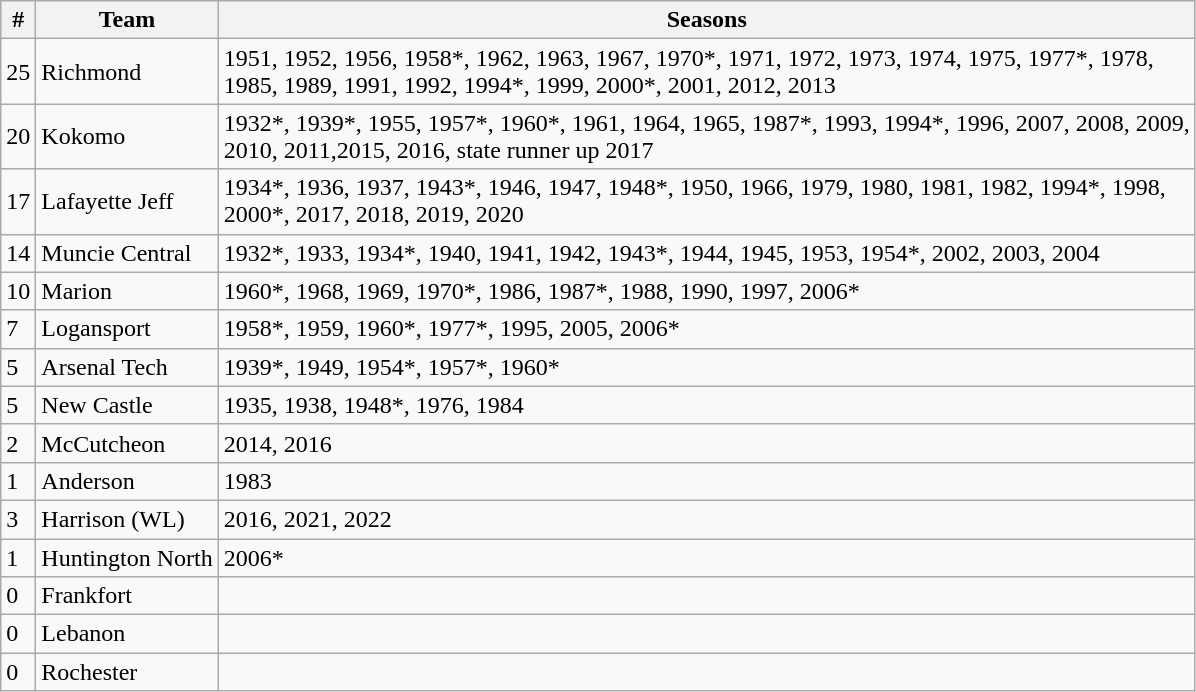<table class="wikitable" style=>
<tr>
<th>#</th>
<th>Team</th>
<th>Seasons</th>
</tr>
<tr>
<td>25</td>
<td>Richmond</td>
<td>1951, 1952, 1956, 1958*, 1962, 1963, 1967, 1970*, 1971, 1972, 1973, 1974, 1975, 1977*, 1978,<br>1985, 1989, 1991, 1992, 1994*, 1999, 2000*, 2001, 2012, 2013</td>
</tr>
<tr>
<td>20</td>
<td>Kokomo</td>
<td>1932*, 1939*, 1955, 1957*, 1960*, 1961, 1964, 1965, 1987*, 1993, 1994*, 1996, 2007, 2008, 2009,<br>2010, 2011,2015, 2016, state runner up 2017</td>
</tr>
<tr>
<td>17</td>
<td>Lafayette Jeff</td>
<td>1934*, 1936, 1937, 1943*, 1946, 1947, 1948*, 1950, 1966, 1979, 1980, 1981, 1982, 1994*, 1998,<br>2000*, 2017, 2018, 2019, 2020</td>
</tr>
<tr>
<td>14</td>
<td>Muncie Central</td>
<td>1932*, 1933, 1934*, 1940, 1941, 1942, 1943*, 1944, 1945, 1953, 1954*, 2002, 2003, 2004</td>
</tr>
<tr>
<td>10</td>
<td>Marion</td>
<td>1960*, 1968, 1969, 1970*, 1986, 1987*, 1988, 1990, 1997, 2006*</td>
</tr>
<tr>
<td>7</td>
<td>Logansport</td>
<td>1958*, 1959, 1960*, 1977*, 1995, 2005, 2006*</td>
</tr>
<tr>
<td>5</td>
<td>Arsenal Tech</td>
<td>1939*, 1949, 1954*, 1957*, 1960*</td>
</tr>
<tr>
<td>5</td>
<td>New Castle</td>
<td>1935, 1938, 1948*, 1976, 1984</td>
</tr>
<tr>
<td>2</td>
<td>McCutcheon</td>
<td>2014, 2016</td>
</tr>
<tr>
<td>1</td>
<td>Anderson</td>
<td>1983</td>
</tr>
<tr>
<td>3</td>
<td>Harrison (WL)</td>
<td>2016, 2021, 2022</td>
</tr>
<tr>
<td>1</td>
<td>Huntington North</td>
<td>2006*</td>
</tr>
<tr>
<td>0</td>
<td>Frankfort</td>
<td></td>
</tr>
<tr>
<td>0</td>
<td>Lebanon</td>
<td></td>
</tr>
<tr>
<td>0</td>
<td>Rochester</td>
<td></td>
</tr>
</table>
